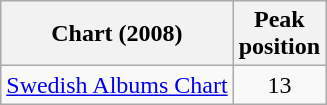<table class="wikitable sortable">
<tr>
<th>Chart (2008)</th>
<th>Peak<br>position</th>
</tr>
<tr>
<td><a href='#'>Swedish Albums Chart</a></td>
<td style="text-align:center;">13</td>
</tr>
</table>
